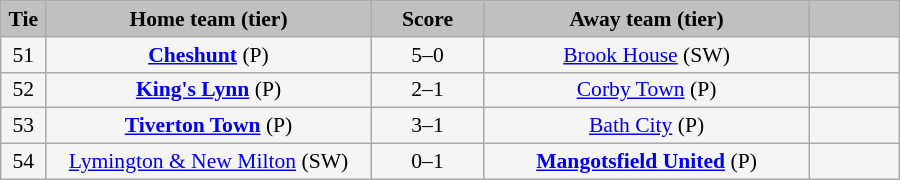<table class="wikitable" style="width: 600px; background:WhiteSmoke; text-align:center; font-size:90%">
<tr>
<td scope="col" style="width:  5.00%; background:silver;"><strong>Tie</strong></td>
<td scope="col" style="width: 36.25%; background:silver;"><strong>Home team (tier)</strong></td>
<td scope="col" style="width: 12.50%; background:silver;"><strong>Score</strong></td>
<td scope="col" style="width: 36.25%; background:silver;"><strong>Away team (tier)</strong></td>
<td scope="col" style="width: 10.00%; background:silver;"><strong></strong></td>
</tr>
<tr>
<td>51</td>
<td><strong><a href='#'>Cheshunt</a></strong> (P)</td>
<td>5–0</td>
<td><a href='#'>Brook House</a> (SW)</td>
<td></td>
</tr>
<tr>
<td>52</td>
<td><strong><a href='#'>King's Lynn</a></strong> (P)</td>
<td>2–1</td>
<td><a href='#'>Corby Town</a> (P)</td>
<td></td>
</tr>
<tr>
<td>53</td>
<td><strong><a href='#'>Tiverton Town</a></strong> (P)</td>
<td>3–1</td>
<td><a href='#'>Bath City</a> (P)</td>
<td></td>
</tr>
<tr>
<td>54</td>
<td><a href='#'>Lymington & New Milton</a> (SW)</td>
<td>0–1</td>
<td><strong><a href='#'>Mangotsfield United</a></strong> (P)</td>
<td></td>
</tr>
</table>
